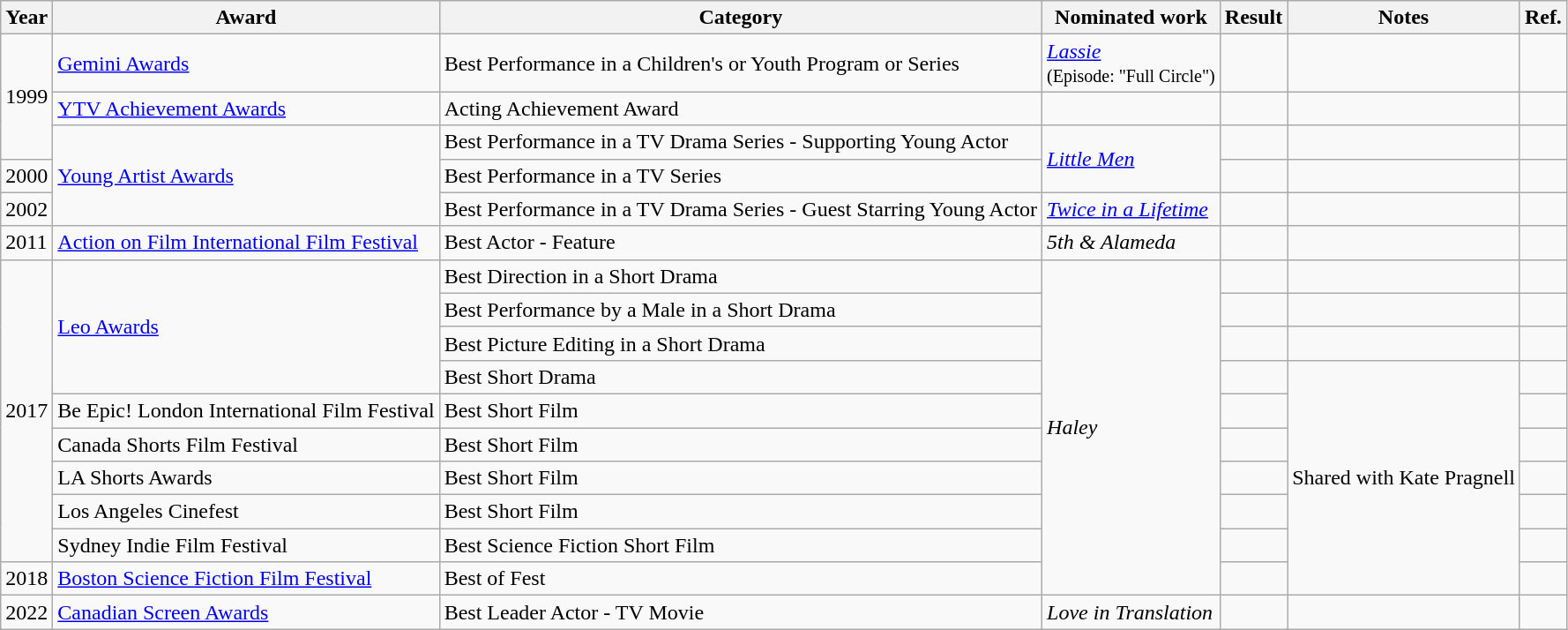<table class="wikitable">
<tr>
<th>Year</th>
<th>Award</th>
<th>Category</th>
<th>Nominated work</th>
<th>Result</th>
<th>Notes</th>
<th>Ref.</th>
</tr>
<tr>
<td rowspan="3">1999</td>
<td><a href='#'>Gemini Awards</a></td>
<td>Best Performance in a Children's or Youth Program or Series</td>
<td><em><a href='#'>Lassie</a></em><br><small>(Episode: "Full Circle")</small></td>
<td></td>
<td></td>
<td></td>
</tr>
<tr>
<td><a href='#'>YTV Achievement Awards</a></td>
<td>Acting Achievement Award</td>
<td></td>
<td></td>
<td></td>
<td></td>
</tr>
<tr>
<td rowspan="3"><a href='#'>Young Artist Awards</a></td>
<td>Best Performance in a TV Drama Series - Supporting Young Actor</td>
<td rowspan="2"><em><a href='#'>Little Men</a></em></td>
<td></td>
<td></td>
<td></td>
</tr>
<tr>
<td>2000</td>
<td>Best Performance in a TV Series</td>
<td></td>
<td></td>
<td></td>
</tr>
<tr>
<td>2002</td>
<td>Best Performance in a TV Drama Series - Guest Starring Young Actor</td>
<td><em><a href='#'>Twice in a Lifetime</a></em></td>
<td></td>
<td></td>
<td></td>
</tr>
<tr>
<td>2011</td>
<td><a href='#'>Action on Film International Film Festival</a></td>
<td>Best Actor - Feature</td>
<td><em>5th & Alameda</em></td>
<td></td>
<td></td>
<td></td>
</tr>
<tr>
<td rowspan="9">2017</td>
<td rowspan="4"><a href='#'>Leo Awards</a></td>
<td>Best Direction in a Short Drama</td>
<td rowspan="10"><em>Haley</em></td>
<td></td>
<td></td>
<td></td>
</tr>
<tr>
<td>Best Performance by a Male in a Short Drama</td>
<td></td>
<td></td>
<td></td>
</tr>
<tr>
<td>Best Picture Editing in a Short Drama</td>
<td></td>
<td></td>
<td></td>
</tr>
<tr>
<td>Best Short Drama</td>
<td></td>
<td rowspan="7">Shared with Kate Pragnell</td>
<td></td>
</tr>
<tr>
<td>Be Epic! London International Film Festival</td>
<td>Best Short Film</td>
<td></td>
<td></td>
</tr>
<tr>
<td>Canada Shorts Film Festival</td>
<td>Best Short Film</td>
<td></td>
<td></td>
</tr>
<tr>
<td>LA Shorts Awards</td>
<td>Best Short Film</td>
<td></td>
<td></td>
</tr>
<tr>
<td>Los Angeles Cinefest</td>
<td>Best Short Film</td>
<td></td>
<td></td>
</tr>
<tr>
<td>Sydney Indie Film Festival</td>
<td>Best Science Fiction Short Film</td>
<td></td>
<td></td>
</tr>
<tr>
<td>2018</td>
<td><a href='#'>Boston Science Fiction Film Festival</a></td>
<td>Best of Fest</td>
<td></td>
<td></td>
</tr>
<tr>
<td>2022</td>
<td><a href='#'>Canadian Screen Awards</a></td>
<td>Best Leader Actor - TV Movie</td>
<td><em>Love in Translation</em></td>
<td></td>
<td></td>
<td></td>
</tr>
</table>
